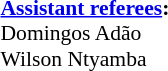<table width=50% style="font-size: 90%">
<tr>
<td><br><strong><a href='#'>Assistant referees</a>:</strong>
<br>Domingos Adão
<br>Wilson Ntyamba</td>
</tr>
</table>
